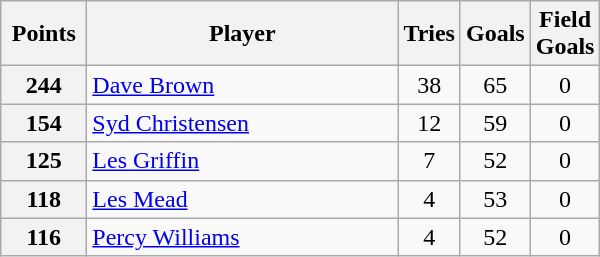<table class="wikitable" style="text-align:left;">
<tr>
<th width=50>Points</th>
<th width=200>Player</th>
<th width=30>Tries</th>
<th width=30>Goals</th>
<th width=30>Field Goals</th>
</tr>
<tr>
<th>244</th>
<td> <a href='#'>Dave Brown</a></td>
<td align=center>38</td>
<td align=center>65</td>
<td align=center>0</td>
</tr>
<tr>
<th>154</th>
<td> <a href='#'>Syd Christensen</a></td>
<td align=center>12</td>
<td align=center>59</td>
<td align=center>0</td>
</tr>
<tr>
<th>125</th>
<td> <a href='#'>Les Griffin</a></td>
<td align=center>7</td>
<td align=center>52</td>
<td align=center>0</td>
</tr>
<tr>
<th>118</th>
<td> <a href='#'>Les Mead</a></td>
<td align=center>4</td>
<td align=center>53</td>
<td align=center>0</td>
</tr>
<tr>
<th>116</th>
<td> <a href='#'>Percy Williams</a></td>
<td align=center>4</td>
<td align=center>52</td>
<td align=center>0</td>
</tr>
</table>
